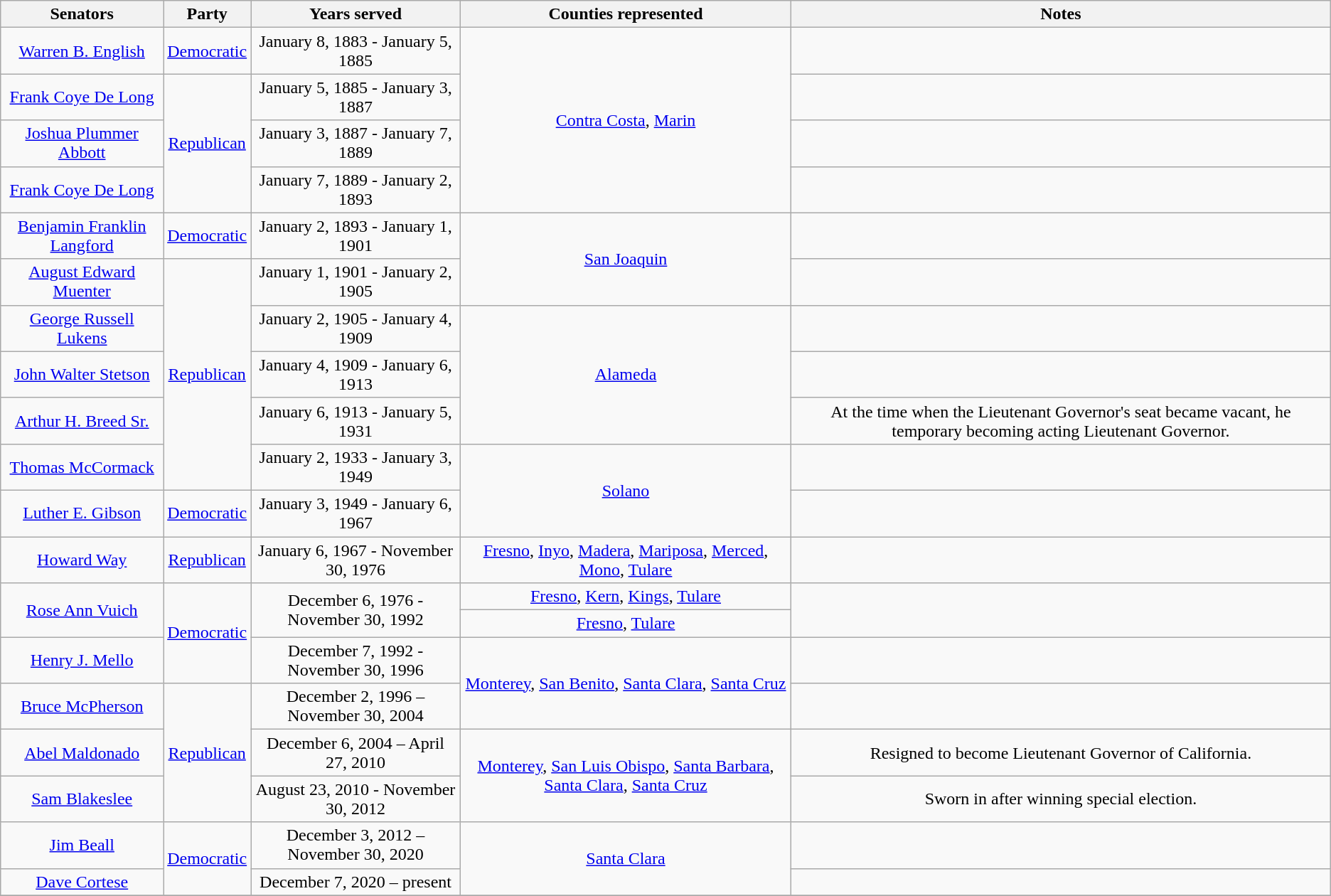<table class=wikitable style="text-align:center">
<tr>
<th>Senators</th>
<th>Party</th>
<th>Years served</th>
<th>Counties represented</th>
<th>Notes</th>
</tr>
<tr>
<td><a href='#'>Warren B. English</a></td>
<td><a href='#'>Democratic</a></td>
<td>January 8, 1883 - January 5, 1885</td>
<td rowspan=4><a href='#'>Contra Costa</a>, <a href='#'>Marin</a></td>
<td></td>
</tr>
<tr>
<td><a href='#'>Frank Coye De Long</a></td>
<td rowspan=3 ><a href='#'>Republican</a></td>
<td>January 5, 1885 - January 3, 1887</td>
<td></td>
</tr>
<tr>
<td><a href='#'>Joshua Plummer Abbott</a></td>
<td>January 3, 1887 - January 7, 1889</td>
<td></td>
</tr>
<tr>
<td><a href='#'>Frank Coye De Long</a></td>
<td>January 7, 1889 - January 2, 1893</td>
<td></td>
</tr>
<tr>
<td><a href='#'>Benjamin Franklin Langford</a></td>
<td><a href='#'>Democratic</a></td>
<td>January 2, 1893 - January 1, 1901</td>
<td rowspan=2><a href='#'>San Joaquin</a></td>
<td></td>
</tr>
<tr>
<td><a href='#'>August Edward Muenter</a></td>
<td rowspan=5 ><a href='#'>Republican</a></td>
<td>January 1, 1901 - January 2, 1905</td>
<td></td>
</tr>
<tr>
<td><a href='#'>George Russell Lukens</a></td>
<td>January 2, 1905 - January 4, 1909</td>
<td rowspan=3><a href='#'>Alameda</a></td>
<td></td>
</tr>
<tr>
<td><a href='#'>John Walter Stetson</a></td>
<td>January 4, 1909 - January 6, 1913</td>
<td></td>
</tr>
<tr>
<td><a href='#'>Arthur H. Breed Sr.</a></td>
<td>January 6, 1913 - January 5, 1931</td>
<td>At the time when the Lieutenant Governor's seat became vacant, he temporary becoming acting Lieutenant Governor.</td>
</tr>
<tr>
<td><a href='#'>Thomas McCormack</a></td>
<td>January 2, 1933 - January 3, 1949</td>
<td rowspan=2><a href='#'>Solano</a></td>
<td></td>
</tr>
<tr>
<td><a href='#'>Luther E. Gibson</a></td>
<td><a href='#'>Democratic</a></td>
<td>January 3, 1949 - January 6, 1967</td>
<td></td>
</tr>
<tr>
<td><a href='#'>Howard Way</a></td>
<td><a href='#'>Republican</a></td>
<td>January 6, 1967 - November 30, 1976</td>
<td><a href='#'>Fresno</a>, <a href='#'>Inyo</a>, <a href='#'>Madera</a>, <a href='#'>Mariposa</a>, <a href='#'>Merced</a>, <a href='#'>Mono</a>, <a href='#'>Tulare</a></td>
<td></td>
</tr>
<tr>
<td rowspan=2><a href='#'>Rose Ann Vuich</a></td>
<td rowspan=3 ><a href='#'>Democratic</a></td>
<td rowspan=2>December 6, 1976 - November 30, 1992</td>
<td><a href='#'>Fresno</a>, <a href='#'>Kern</a>, <a href='#'>Kings</a>, <a href='#'>Tulare</a></td>
<td rowspan=2></td>
</tr>
<tr>
<td><a href='#'>Fresno</a>, <a href='#'>Tulare</a></td>
</tr>
<tr>
<td><a href='#'>Henry J. Mello</a></td>
<td>December 7, 1992 - November 30, 1996</td>
<td rowspan=2><a href='#'>Monterey</a>, <a href='#'>San Benito</a>, <a href='#'>Santa Clara</a>, <a href='#'>Santa Cruz</a></td>
<td></td>
</tr>
<tr>
<td><a href='#'>Bruce McPherson</a></td>
<td rowspan=3 ><a href='#'>Republican</a></td>
<td>December 2, 1996 – November 30, 2004</td>
<td></td>
</tr>
<tr>
<td><a href='#'>Abel Maldonado</a></td>
<td>December 6, 2004 – April 27, 2010</td>
<td rowspan=2><a href='#'>Monterey</a>, <a href='#'>San Luis Obispo</a>, <a href='#'>Santa Barbara</a>, <a href='#'>Santa Clara</a>, <a href='#'>Santa Cruz</a></td>
<td>Resigned to become Lieutenant Governor of California.</td>
</tr>
<tr>
<td><a href='#'>Sam Blakeslee</a></td>
<td>August 23, 2010 - November 30, 2012</td>
<td>Sworn in after winning special election.</td>
</tr>
<tr>
<td><a href='#'>Jim Beall</a></td>
<td rowspan=2 ><a href='#'>Democratic</a></td>
<td>December 3, 2012 – November 30, 2020</td>
<td rowspan=2><a href='#'>Santa Clara</a></td>
<td></td>
</tr>
<tr>
<td><a href='#'>Dave Cortese</a></td>
<td>December 7, 2020 – present</td>
<td></td>
</tr>
<tr>
</tr>
</table>
